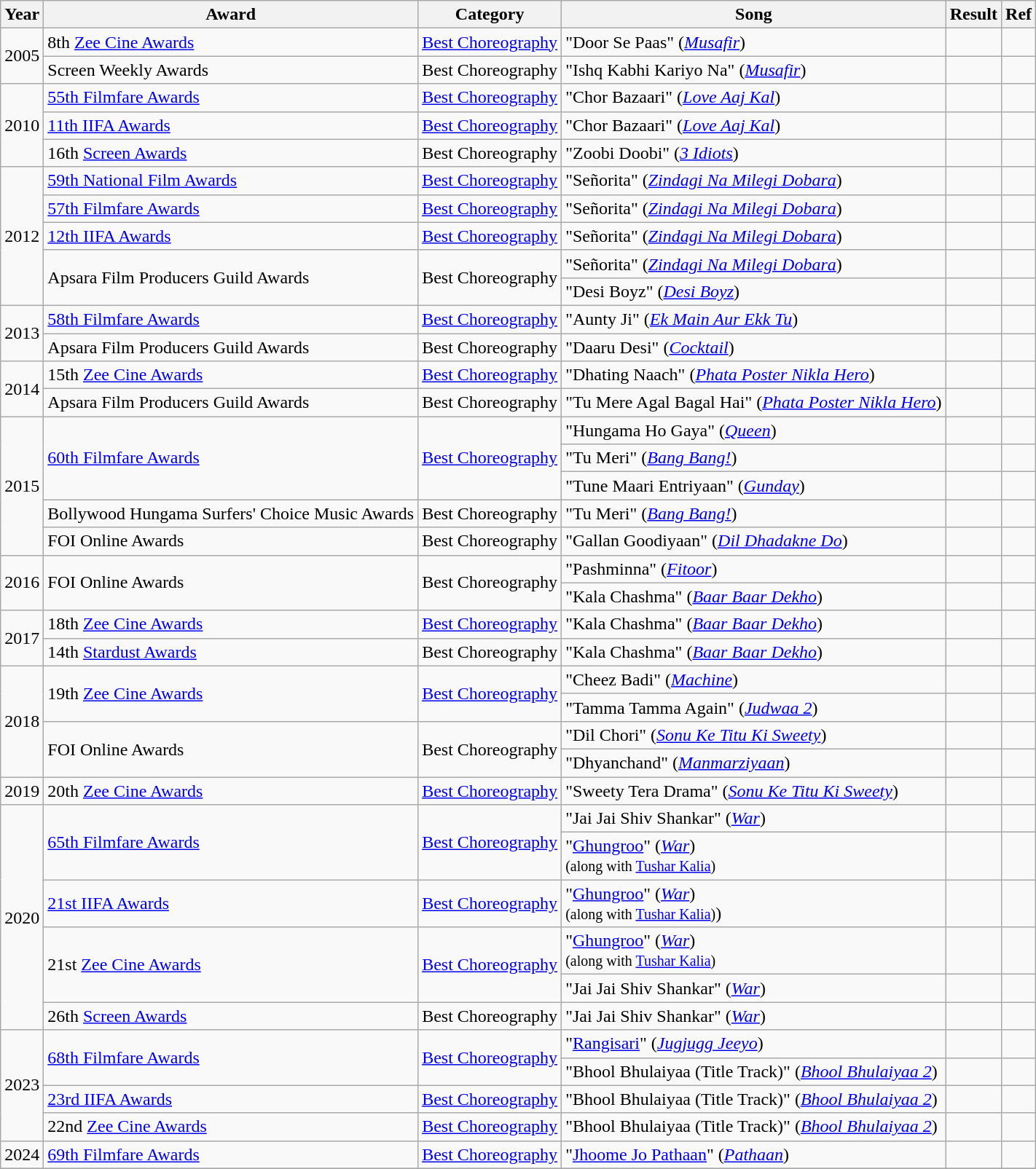<table class="wikitable">
<tr>
<th>Year</th>
<th>Award</th>
<th>Category</th>
<th>Song</th>
<th>Result</th>
<th>Ref</th>
</tr>
<tr>
<td rowspan="2">2005</td>
<td>8th <a href='#'>Zee Cine Awards</a></td>
<td><a href='#'>Best Choreography</a></td>
<td>"Door Se Paas" (<em><a href='#'>Musafir</a></em>)</td>
<td></td>
<td></td>
</tr>
<tr>
<td>Screen Weekly Awards</td>
<td>Best Choreography</td>
<td>"Ishq Kabhi Kariyo Na" (<em><a href='#'>Musafir</a></em>)</td>
<td></td>
<td></td>
</tr>
<tr>
<td rowspan="3">2010</td>
<td><a href='#'>55th Filmfare Awards</a></td>
<td><a href='#'>Best Choreography</a></td>
<td>"Chor Bazaari" (<em><a href='#'>Love Aaj Kal</a></em>)</td>
<td></td>
<td></td>
</tr>
<tr>
<td><a href='#'>11th IIFA Awards</a></td>
<td><a href='#'>Best Choreography</a></td>
<td>"Chor Bazaari" (<em><a href='#'>Love Aaj Kal</a></em>)</td>
<td></td>
<td></td>
</tr>
<tr>
<td>16th <a href='#'>Screen Awards</a></td>
<td>Best Choreography</td>
<td>"Zoobi Doobi" (<em><a href='#'>3 Idiots</a></em>)</td>
<td></td>
<td></td>
</tr>
<tr>
<td rowspan="5">2012</td>
<td><a href='#'>59th National Film Awards</a></td>
<td><a href='#'>Best Choreography</a></td>
<td>"Señorita" (<em><a href='#'>Zindagi Na Milegi Dobara</a></em>)</td>
<td></td>
<td></td>
</tr>
<tr>
<td><a href='#'>57th Filmfare Awards</a></td>
<td><a href='#'>Best Choreography</a></td>
<td>"Señorita" (<em><a href='#'>Zindagi Na Milegi Dobara</a></em>)</td>
<td></td>
<td></td>
</tr>
<tr>
<td><a href='#'>12th IIFA Awards</a></td>
<td><a href='#'>Best Choreography</a></td>
<td>"Señorita" (<em><a href='#'>Zindagi Na Milegi Dobara</a></em>)</td>
<td></td>
<td></td>
</tr>
<tr>
<td rowspan=2>Apsara Film Producers Guild Awards</td>
<td rowspan=2>Best Choreography</td>
<td>"Señorita" (<em><a href='#'>Zindagi Na Milegi Dobara</a></em>)</td>
<td></td>
<td></td>
</tr>
<tr>
<td>"Desi Boyz" (<em><a href='#'>Desi Boyz</a></em>)</td>
<td></td>
<td></td>
</tr>
<tr>
<td rowspan=2>2013</td>
<td><a href='#'>58th Filmfare Awards</a></td>
<td><a href='#'>Best Choreography</a></td>
<td>"Aunty Ji" (<em><a href='#'>Ek Main Aur Ekk Tu</a></em>)</td>
<td></td>
<td></td>
</tr>
<tr>
<td>Apsara Film Producers Guild Awards</td>
<td>Best Choreography</td>
<td>"Daaru Desi" (<em><a href='#'>Cocktail</a></em>)</td>
<td></td>
<td></td>
</tr>
<tr>
<td rowspan=2>2014</td>
<td>15th <a href='#'>Zee Cine Awards</a></td>
<td><a href='#'>Best Choreography</a></td>
<td>"Dhating Naach" (<em><a href='#'>Phata Poster Nikla Hero</a></em>)</td>
<td></td>
<td></td>
</tr>
<tr>
<td>Apsara Film Producers Guild Awards</td>
<td>Best Choreography</td>
<td>"Tu Mere Agal Bagal Hai" (<em><a href='#'>Phata Poster Nikla Hero</a></em>)</td>
<td></td>
<td></td>
</tr>
<tr>
<td rowspan=5>2015</td>
<td rowspan=3><a href='#'>60th Filmfare Awards</a></td>
<td rowspan=3><a href='#'>Best Choreography</a></td>
<td>"Hungama Ho Gaya" (<em><a href='#'>Queen</a></em>)</td>
<td></td>
<td></td>
</tr>
<tr>
<td>"Tu Meri" (<em><a href='#'>Bang Bang!</a></em>)</td>
<td></td>
<td></td>
</tr>
<tr>
<td>"Tune Maari Entriyaan" (<em><a href='#'>Gunday</a></em>)</td>
<td></td>
<td></td>
</tr>
<tr>
<td>Bollywood Hungama Surfers' Choice Music Awards</td>
<td>Best Choreography</td>
<td>"Tu Meri" (<em><a href='#'>Bang Bang!</a></em>)</td>
<td></td>
<td></td>
</tr>
<tr>
<td>FOI Online Awards</td>
<td>Best Choreography</td>
<td>"Gallan Goodiyaan" (<em><a href='#'>Dil Dhadakne Do</a></em>)</td>
<td></td>
<td></td>
</tr>
<tr>
<td rowspan=2>2016</td>
<td rowspan=2>FOI Online Awards</td>
<td rowspan=2>Best Choreography</td>
<td>"Pashminna" (<em><a href='#'>Fitoor</a></em>)</td>
<td></td>
<td></td>
</tr>
<tr>
<td>"Kala Chashma" (<em><a href='#'>Baar Baar Dekho</a></em>)</td>
<td></td>
<td></td>
</tr>
<tr>
<td rowspan=2>2017</td>
<td>18th <a href='#'>Zee Cine Awards</a></td>
<td><a href='#'>Best Choreography</a></td>
<td>"Kala Chashma" (<em><a href='#'>Baar Baar Dekho</a></em>)</td>
<td></td>
<td></td>
</tr>
<tr>
<td>14th <a href='#'>Stardust Awards</a></td>
<td>Best Choreography</td>
<td>"Kala Chashma" (<em><a href='#'>Baar Baar Dekho</a></em>)</td>
<td></td>
<td></td>
</tr>
<tr>
<td rowspan=4>2018</td>
<td rowspan=2>19th <a href='#'>Zee Cine Awards</a></td>
<td rowspan=2><a href='#'>Best Choreography</a></td>
<td>"Cheez Badi" (<em><a href='#'>Machine</a></em>)</td>
<td></td>
<td></td>
</tr>
<tr>
<td>"Tamma Tamma Again" (<em><a href='#'>Judwaa 2</a></em>)</td>
<td></td>
<td></td>
</tr>
<tr>
<td rowspan=2>FOI Online Awards</td>
<td rowspan=2>Best Choreography</td>
<td>"Dil Chori" (<em><a href='#'>Sonu Ke Titu Ki Sweety</a></em>)</td>
<td></td>
<td></td>
</tr>
<tr>
<td>"Dhyanchand" (<em><a href='#'>Manmarziyaan</a></em>)</td>
<td></td>
<td></td>
</tr>
<tr>
<td>2019</td>
<td>20th <a href='#'>Zee Cine Awards</a></td>
<td><a href='#'>Best Choreography</a></td>
<td>"Sweety Tera Drama" (<em><a href='#'>Sonu Ke Titu Ki Sweety</a></em>)</td>
<td></td>
<td></td>
</tr>
<tr>
<td rowspan=6>2020</td>
<td rowspan=2><a href='#'>65th Filmfare Awards</a></td>
<td rowspan=2><a href='#'>Best Choreography</a></td>
<td>"Jai Jai Shiv Shankar" (<em><a href='#'>War</a></em>)</td>
<td></td>
<td></td>
</tr>
<tr>
<td>"<a href='#'>Ghungroo</a>" (<em><a href='#'>War</a></em>)<br><small>(along with <a href='#'>Tushar Kalia</a>)</small></td>
<td></td>
<td></td>
</tr>
<tr>
<td><a href='#'>21st IIFA Awards</a></td>
<td><a href='#'>Best Choreography</a></td>
<td>"<a href='#'>Ghungroo</a>" (<em><a href='#'>War</a></em>)<br><small>(along with <a href='#'>Tushar Kalia</a>)</small>)</td>
<td></td>
<td></td>
</tr>
<tr>
<td rowspan=2>21st <a href='#'>Zee Cine Awards</a></td>
<td rowspan=2><a href='#'>Best Choreography</a></td>
<td>"<a href='#'>Ghungroo</a>" (<em><a href='#'>War</a></em>)<br><small>(along with <a href='#'>Tushar Kalia</a>)</small></td>
<td></td>
<td></td>
</tr>
<tr>
<td>"Jai Jai Shiv Shankar" (<em><a href='#'>War</a></em>)</td>
<td></td>
<td></td>
</tr>
<tr>
<td>26th <a href='#'>Screen Awards</a></td>
<td>Best Choreography</td>
<td>"Jai Jai Shiv Shankar" (<em><a href='#'>War</a></em>)</td>
<td></td>
<td></td>
</tr>
<tr>
<td rowspan=4>2023</td>
<td rowspan=2><a href='#'>68th Filmfare Awards</a></td>
<td rowspan=2><a href='#'>Best Choreography</a></td>
<td>"<a href='#'>Rangisari</a>" (<em><a href='#'>Jugjugg Jeeyo</a></em>)</td>
<td></td>
<td></td>
</tr>
<tr>
<td>"Bhool Bhulaiyaa (Title Track)" (<em><a href='#'>Bhool Bhulaiyaa 2</a></em>)</td>
<td></td>
<td></td>
</tr>
<tr>
<td><a href='#'>23rd IIFA Awards</a></td>
<td><a href='#'>Best Choreography</a></td>
<td>"Bhool Bhulaiyaa (Title Track)" (<em><a href='#'>Bhool Bhulaiyaa 2</a></em>)</td>
<td></td>
<td></td>
</tr>
<tr>
<td>22nd <a href='#'>Zee Cine Awards</a></td>
<td><a href='#'>Best Choreography</a></td>
<td>"Bhool Bhulaiyaa (Title Track)" (<em><a href='#'>Bhool Bhulaiyaa 2</a></em>)</td>
<td></td>
<td></td>
</tr>
<tr>
<td>2024</td>
<td><a href='#'>69th Filmfare Awards</a></td>
<td><a href='#'>Best Choreography</a></td>
<td>"<a href='#'>Jhoome Jo Pathaan</a>" (<em><a href='#'>Pathaan</a></em>)</td>
<td></td>
<td></td>
</tr>
<tr>
</tr>
</table>
